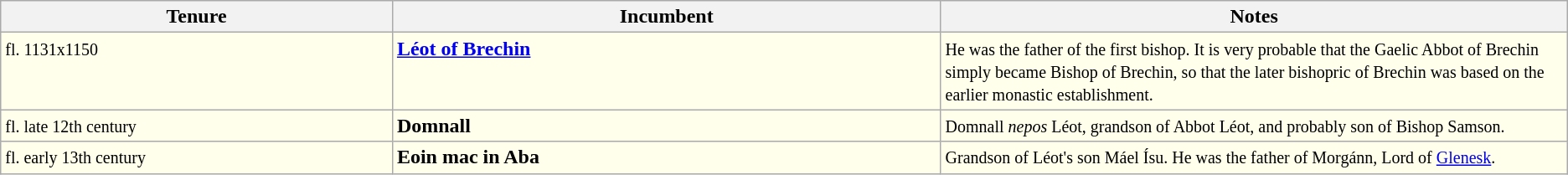<table class="wikitable">
<tr align=left>
<th width="25%">Tenure</th>
<th width="35%">Incumbent</th>
<th width="40%">Notes</th>
</tr>
<tr valign=top bgcolor="#ffffec">
<td><small>fl. 1131x1150</small></td>
<td><strong><a href='#'>Léot of Brechin</a></strong></td>
<td><small>He was the father of the first bishop.  It is very probable that the Gaelic Abbot of Brechin simply became Bishop of Brechin, so that the later bishopric of Brechin was based on the earlier monastic establishment.</small></td>
</tr>
<tr valign=top bgcolor="#ffffec">
<td><small>fl. late 12th century</small></td>
<td><strong>Domnall</strong></td>
<td><small>Domnall <em>nepos</em> Léot, grandson of Abbot Léot, and probably son of Bishop Samson.</small></td>
</tr>
<tr valign=top bgcolor="#ffffec">
<td><small>fl. early 13th century</small></td>
<td><strong>Eoin mac in Aba</strong></td>
<td><small>Grandson of Léot's son Máel Ísu. He was the father of Morgánn, Lord of <a href='#'>Glenesk</a>.</small></td>
</tr>
</table>
